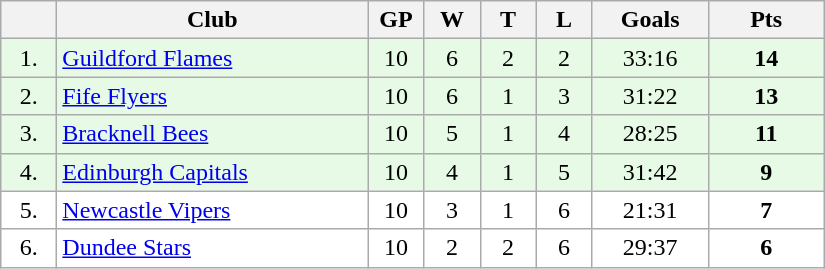<table class="wikitable">
<tr>
<th width="30"></th>
<th width="200">Club</th>
<th width="30">GP</th>
<th width="30">W</th>
<th width="30">T</th>
<th width="30">L</th>
<th width="70">Goals</th>
<th width="70">Pts</th>
</tr>
<tr bgcolor="#e6fae6" align="center">
<td>1.</td>
<td align="left"><a href='#'>Guildford Flames</a></td>
<td>10</td>
<td>6</td>
<td>2</td>
<td>2</td>
<td>33:16</td>
<td><strong>14</strong></td>
</tr>
<tr bgcolor="#e6fae6" align="center">
<td>2.</td>
<td align="left"><a href='#'>Fife Flyers</a></td>
<td>10</td>
<td>6</td>
<td>1</td>
<td>3</td>
<td>31:22</td>
<td><strong>13</strong></td>
</tr>
<tr bgcolor="#e6fae6" align="center">
<td>3.</td>
<td align="left"><a href='#'>Bracknell Bees</a></td>
<td>10</td>
<td>5</td>
<td>1</td>
<td>4</td>
<td>28:25</td>
<td><strong>11</strong></td>
</tr>
<tr bgcolor="#e6fae6" align="center">
<td>4.</td>
<td align="left"><a href='#'>Edinburgh Capitals</a></td>
<td>10</td>
<td>4</td>
<td>1</td>
<td>5</td>
<td>31:42</td>
<td><strong>9</strong></td>
</tr>
<tr bgcolor="#FFFFFF" align="center">
<td>5.</td>
<td align="left"><a href='#'>Newcastle Vipers</a></td>
<td>10</td>
<td>3</td>
<td>1</td>
<td>6</td>
<td>21:31</td>
<td><strong>7</strong></td>
</tr>
<tr bgcolor="#FFFFFF" align="center">
<td>6.</td>
<td align="left"><a href='#'>Dundee Stars</a></td>
<td>10</td>
<td>2</td>
<td>2</td>
<td>6</td>
<td>29:37</td>
<td><strong>6</strong></td>
</tr>
</table>
